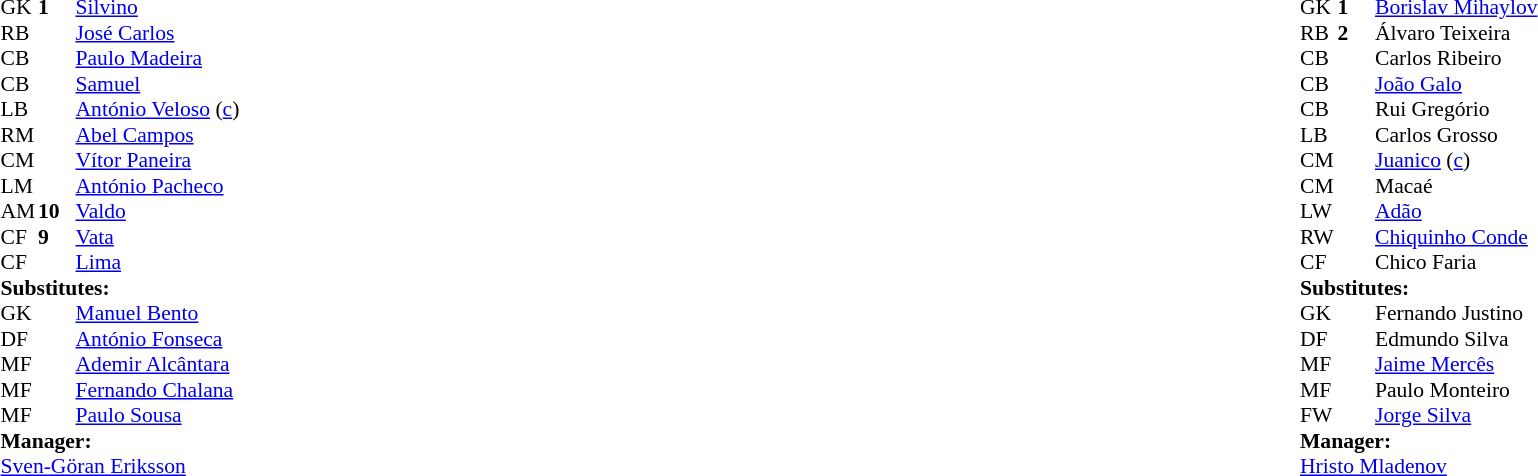<table width="100%">
<tr>
<td valign="top" width="50%"><br><table style="font-size: 90%" cellspacing="0" cellpadding="0">
<tr>
<td colspan="4"></td>
</tr>
<tr>
<th width=25></th>
<th width=25></th>
</tr>
<tr>
<td>GK</td>
<td><strong>1</strong></td>
<td> <a href='#'>Silvino</a></td>
</tr>
<tr>
<td>RB</td>
<td></td>
<td> <a href='#'>José Carlos</a></td>
</tr>
<tr>
<td>CB</td>
<td></td>
<td> <a href='#'>Paulo Madeira</a></td>
</tr>
<tr>
<td>CB</td>
<td></td>
<td> <a href='#'>Samuel</a></td>
</tr>
<tr>
<td>LB</td>
<td></td>
<td> <a href='#'>António Veloso</a> (<a href='#'>c</a>)</td>
</tr>
<tr>
<td>RM</td>
<td></td>
<td> <a href='#'>Abel Campos</a></td>
</tr>
<tr>
<td>CM</td>
<td></td>
<td> <a href='#'>Vítor Paneira</a></td>
</tr>
<tr>
<td>LM</td>
<td></td>
<td> <a href='#'>António Pacheco</a></td>
<td></td>
<td></td>
</tr>
<tr>
<td>AM</td>
<td><strong>10</strong></td>
<td> <a href='#'>Valdo</a></td>
</tr>
<tr>
<td>CF</td>
<td><strong>9</strong></td>
<td> <a href='#'>Vata</a></td>
</tr>
<tr>
<td>CF</td>
<td></td>
<td> <a href='#'>Lima</a></td>
<td></td>
<td></td>
</tr>
<tr>
<td colspan=3><strong>Substitutes:</strong></td>
</tr>
<tr>
<td>GK</td>
<td></td>
<td> <a href='#'>Manuel Bento</a></td>
</tr>
<tr>
<td>DF</td>
<td></td>
<td> <a href='#'>António Fonseca</a></td>
</tr>
<tr>
<td>MF</td>
<td></td>
<td> <a href='#'>Ademir Alcântara</a></td>
</tr>
<tr>
<td>MF</td>
<td></td>
<td> <a href='#'>Fernando Chalana</a></td>
</tr>
<tr>
<td>MF</td>
<td></td>
<td> <a href='#'>Paulo Sousa</a></td>
<td></td>
<td></td>
</tr>
<tr>
<td colspan=3><strong>Manager:</strong></td>
</tr>
<tr>
<td colspan=4> <a href='#'>Sven-Göran Eriksson</a></td>
</tr>
</table>
</td>
<td valign="top"></td>
<td valign="top" width="50%"><br><table style="font-size: 90%" cellspacing="0" cellpadding="0" align=center>
<tr>
<td colspan="4"></td>
</tr>
<tr>
<th width=25></th>
<th width=25></th>
</tr>
<tr>
<td>GK</td>
<td><strong>1</strong></td>
<td> <a href='#'>Borislav Mihaylov</a></td>
</tr>
<tr>
<td>RB</td>
<td><strong>2</strong></td>
<td> Álvaro Teixeira</td>
<td></td>
<td></td>
</tr>
<tr>
<td>CB</td>
<td></td>
<td> Carlos Ribeiro</td>
<td></td>
<td></td>
</tr>
<tr>
<td>CB</td>
<td></td>
<td> <a href='#'>João Galo</a></td>
<td></td>
<td></td>
</tr>
<tr>
<td>CB</td>
<td></td>
<td> Rui Gregório</td>
</tr>
<tr>
<td>LB</td>
<td></td>
<td> Carlos Grosso</td>
</tr>
<tr>
<td>CM</td>
<td></td>
<td> <a href='#'>Juanico</a> (<a href='#'>c</a>)</td>
</tr>
<tr>
<td>CM</td>
<td></td>
<td> Macaé</td>
<td></td>
<td></td>
</tr>
<tr>
<td>LW</td>
<td></td>
<td> <a href='#'>Adão</a></td>
</tr>
<tr>
<td>RW</td>
<td></td>
<td> <a href='#'>Chiquinho Conde</a></td>
</tr>
<tr>
<td>CF</td>
<td></td>
<td> Chico Faria</td>
</tr>
<tr>
<td colspan=3><strong>Substitutes:</strong></td>
</tr>
<tr>
<td>GK</td>
<td></td>
<td> Fernando Justino</td>
</tr>
<tr>
<td>DF</td>
<td></td>
<td> Edmundo Silva</td>
<td></td>
<td></td>
</tr>
<tr>
<td>MF</td>
<td></td>
<td> <a href='#'>Jaime Mercês</a></td>
</tr>
<tr>
<td>MF</td>
<td></td>
<td> Paulo Monteiro</td>
<td></td>
<td></td>
</tr>
<tr>
<td>FW</td>
<td></td>
<td> <a href='#'>Jorge Silva</a></td>
</tr>
<tr>
<td colspan=3><strong>Manager:</strong></td>
</tr>
<tr>
<td colspan=4> <a href='#'>Hristo Mladenov</a></td>
</tr>
</table>
</td>
</tr>
</table>
